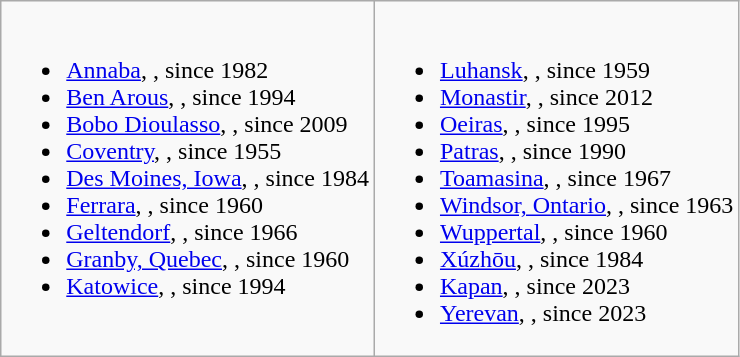<table class="wikitable">
<tr valign="top">
<td><br><ul><li><a href='#'>Annaba</a>, , since 1982</li><li><a href='#'>Ben Arous</a>, , since 1994</li><li><a href='#'>Bobo Dioulasso</a>, , since 2009</li><li><a href='#'>Coventry</a>, , since 1955</li><li><a href='#'>Des Moines, Iowa</a>, , since 1984</li><li><a href='#'>Ferrara</a>, , since 1960</li><li><a href='#'>Geltendorf</a>, , since 1966</li><li><a href='#'>Granby, Quebec</a>, , since 1960</li><li><a href='#'>Katowice</a>, , since 1994</li></ul></td>
<td><br><ul><li><a href='#'>Luhansk</a>, , since 1959</li><li><a href='#'>Monastir</a>, , since 2012</li><li><a href='#'>Oeiras</a>, , since 1995</li><li><a href='#'>Patras</a>, , since 1990</li><li><a href='#'>Toamasina</a>, , since 1967</li><li><a href='#'>Windsor, Ontario</a>, , since 1963</li><li><a href='#'>Wuppertal</a>, , since 1960</li><li><a href='#'>Xúzhōu</a>, , since 1984</li><li><a href='#'>Kapan</a>, , since 2023</li><li><a href='#'>Yerevan</a>, , since 2023</li></ul></td>
</tr>
</table>
